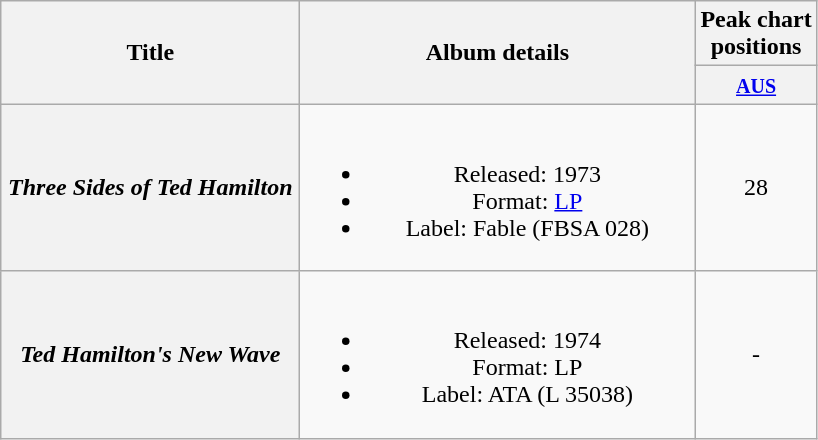<table class="wikitable plainrowheaders" style="text-align:center;" border="1">
<tr>
<th scope="col" rowspan="2" style="width:12em;">Title</th>
<th scope="col" rowspan="2" style="width:16em;">Album details</th>
<th scope="col" colspan="1">Peak chart<br>positions</th>
</tr>
<tr>
<th scope="col" style="text-align:center;"><small><a href='#'>AUS</a><br></small></th>
</tr>
<tr>
<th scope="row"><em>Three Sides of Ted Hamilton </em></th>
<td><br><ul><li>Released: 1973</li><li>Format: <a href='#'>LP</a></li><li>Label: Fable (FBSA 028)</li></ul></td>
<td align="center">28</td>
</tr>
<tr>
<th scope="row"><em>Ted Hamilton's New Wave</em></th>
<td><br><ul><li>Released: 1974</li><li>Format: LP</li><li>Label: ATA (L 35038)</li></ul></td>
<td align="center">-</td>
</tr>
</table>
